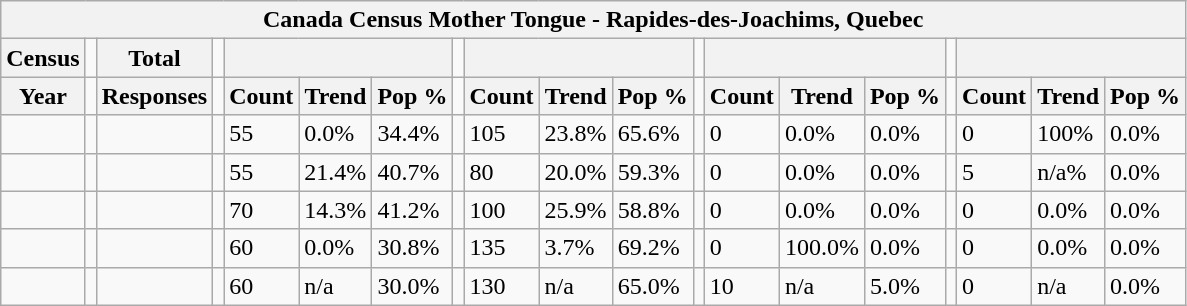<table class="wikitable">
<tr>
<th colspan="19">Canada Census Mother Tongue - Rapides-des-Joachims, Quebec</th>
</tr>
<tr>
<th>Census</th>
<td></td>
<th>Total</th>
<td></td>
<th colspan="3"></th>
<td></td>
<th colspan="3"></th>
<td></td>
<th colspan="3"></th>
<td></td>
<th colspan="3"></th>
</tr>
<tr>
<th>Year</th>
<td></td>
<th>Responses</th>
<td></td>
<th>Count</th>
<th>Trend</th>
<th>Pop %</th>
<td></td>
<th>Count</th>
<th>Trend</th>
<th>Pop %</th>
<td></td>
<th>Count</th>
<th>Trend</th>
<th>Pop %</th>
<td></td>
<th>Count</th>
<th>Trend</th>
<th>Pop %</th>
</tr>
<tr>
<td></td>
<td></td>
<td></td>
<td></td>
<td>55</td>
<td> 0.0%</td>
<td>34.4%</td>
<td></td>
<td>105</td>
<td> 23.8%</td>
<td>65.6%</td>
<td></td>
<td>0</td>
<td> 0.0%</td>
<td>0.0%</td>
<td></td>
<td>0</td>
<td> 100%</td>
<td>0.0%</td>
</tr>
<tr>
<td></td>
<td></td>
<td></td>
<td></td>
<td>55</td>
<td> 21.4%</td>
<td>40.7%</td>
<td></td>
<td>80</td>
<td> 20.0%</td>
<td>59.3%</td>
<td></td>
<td>0</td>
<td> 0.0%</td>
<td>0.0%</td>
<td></td>
<td>5</td>
<td> n/a%</td>
<td>0.0%</td>
</tr>
<tr>
<td></td>
<td></td>
<td></td>
<td></td>
<td>70</td>
<td> 14.3%</td>
<td>41.2%</td>
<td></td>
<td>100</td>
<td> 25.9%</td>
<td>58.8%</td>
<td></td>
<td>0</td>
<td> 0.0%</td>
<td>0.0%</td>
<td></td>
<td>0</td>
<td> 0.0%</td>
<td>0.0%</td>
</tr>
<tr>
<td></td>
<td></td>
<td></td>
<td></td>
<td>60</td>
<td> 0.0%</td>
<td>30.8%</td>
<td></td>
<td>135</td>
<td> 3.7%</td>
<td>69.2%</td>
<td></td>
<td>0</td>
<td> 100.0%</td>
<td>0.0%</td>
<td></td>
<td>0</td>
<td> 0.0%</td>
<td>0.0%</td>
</tr>
<tr>
<td></td>
<td></td>
<td></td>
<td></td>
<td>60</td>
<td>n/a</td>
<td>30.0%</td>
<td></td>
<td>130</td>
<td>n/a</td>
<td>65.0%</td>
<td></td>
<td>10</td>
<td>n/a</td>
<td>5.0%</td>
<td></td>
<td>0</td>
<td>n/a</td>
<td>0.0%</td>
</tr>
</table>
